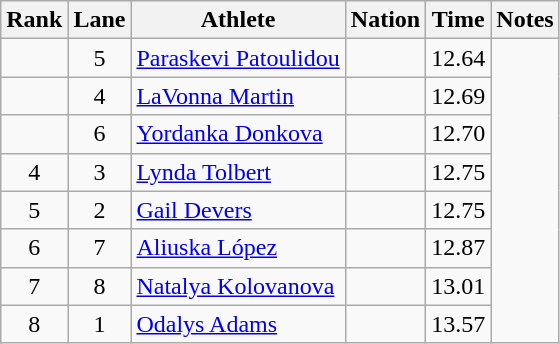<table class="wikitable sortable" style="text-align:center">
<tr>
<th>Rank</th>
<th>Lane</th>
<th>Athlete</th>
<th>Nation</th>
<th>Time</th>
<th>Notes</th>
</tr>
<tr>
<td></td>
<td>5</td>
<td align=left><a href='#'>Paraskevi Patoulidou</a></td>
<td align=left></td>
<td>12.64</td>
</tr>
<tr>
<td></td>
<td>4</td>
<td align=left><a href='#'>LaVonna Martin</a></td>
<td align=left></td>
<td>12.69</td>
</tr>
<tr>
<td></td>
<td>6</td>
<td align=left><a href='#'>Yordanka Donkova</a></td>
<td align=left></td>
<td>12.70</td>
</tr>
<tr>
<td>4</td>
<td>3</td>
<td align=left><a href='#'>Lynda Tolbert</a></td>
<td align=left></td>
<td>12.75</td>
</tr>
<tr>
<td>5</td>
<td>2</td>
<td align=left><a href='#'>Gail Devers</a></td>
<td align=left></td>
<td>12.75</td>
</tr>
<tr>
<td>6</td>
<td>7</td>
<td align=left><a href='#'>Aliuska López</a></td>
<td align=left></td>
<td>12.87</td>
</tr>
<tr>
<td>7</td>
<td>8</td>
<td align=left><a href='#'>Natalya Kolovanova</a></td>
<td align=left></td>
<td>13.01</td>
</tr>
<tr>
<td>8</td>
<td>1</td>
<td align=left><a href='#'>Odalys Adams</a></td>
<td align=left></td>
<td>13.57</td>
</tr>
</table>
